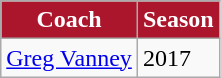<table class="wikitable">
<tr>
<th style="background:#AC162C; color:white;" scope="col">Coach</th>
<th style="background:#AC162C; color:white;" scope="col">Season</th>
</tr>
<tr>
<td> <a href='#'>Greg Vanney</a></td>
<td>2017</td>
</tr>
</table>
